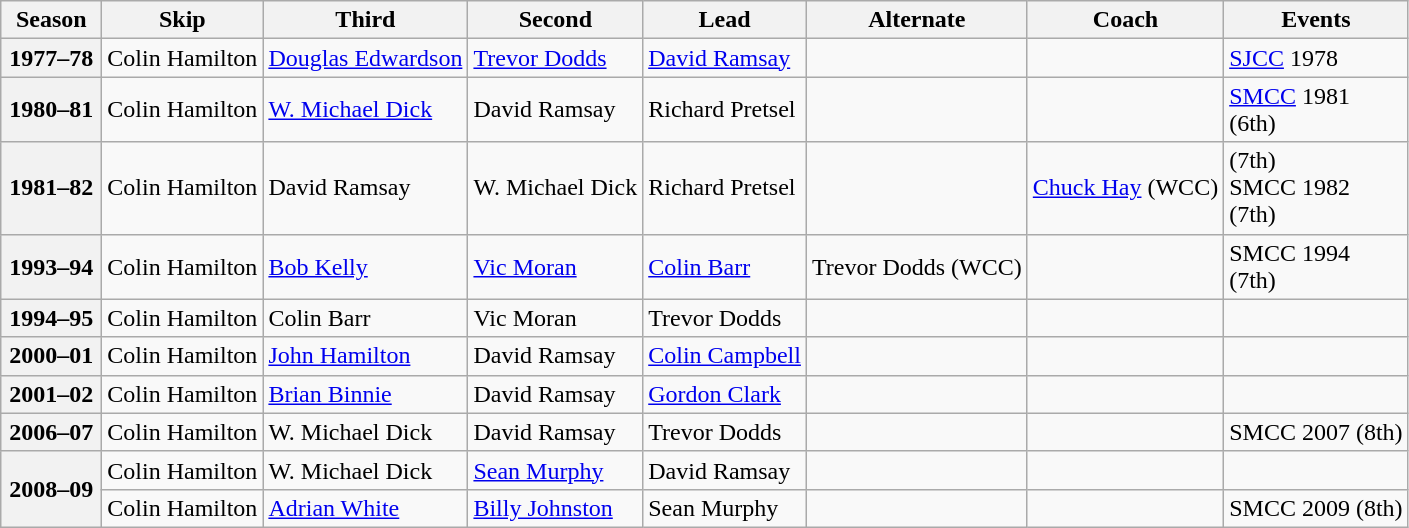<table class="wikitable">
<tr>
<th scope="col" width=60>Season</th>
<th scope="col">Skip</th>
<th scope="col">Third</th>
<th scope="col">Second</th>
<th scope="col">Lead</th>
<th scope="col">Alternate</th>
<th scope="col">Coach</th>
<th scope="col">Events</th>
</tr>
<tr>
<th scope="row">1977–78</th>
<td>Colin Hamilton</td>
<td><a href='#'>Douglas Edwardson</a></td>
<td><a href='#'>Trevor Dodds</a></td>
<td><a href='#'>David Ramsay</a></td>
<td></td>
<td></td>
<td><a href='#'>SJCC</a> 1978 <br> </td>
</tr>
<tr>
<th scope="row">1980–81</th>
<td>Colin Hamilton</td>
<td><a href='#'>W. Michael Dick</a></td>
<td>David Ramsay</td>
<td>Richard Pretsel</td>
<td></td>
<td></td>
<td><a href='#'>SMCC</a> 1981 <br> (6th)</td>
</tr>
<tr>
<th scope="row">1981–82</th>
<td>Colin Hamilton</td>
<td>David Ramsay</td>
<td>W. Michael Dick</td>
<td>Richard Pretsel</td>
<td></td>
<td><a href='#'>Chuck Hay</a> (WCC)</td>
<td> (7th)<br>SMCC 1982 <br> (7th)</td>
</tr>
<tr>
<th scope="row">1993–94</th>
<td>Colin Hamilton</td>
<td><a href='#'>Bob Kelly</a></td>
<td><a href='#'>Vic Moran</a></td>
<td><a href='#'>Colin Barr</a></td>
<td>Trevor Dodds (WCC)</td>
<td></td>
<td>SMCC 1994 <br> (7th)</td>
</tr>
<tr>
<th scope="row">1994–95</th>
<td>Colin Hamilton</td>
<td>Colin Barr</td>
<td>Vic Moran</td>
<td>Trevor Dodds</td>
<td></td>
<td></td>
<td></td>
</tr>
<tr>
<th scope="row">2000–01</th>
<td>Colin Hamilton</td>
<td><a href='#'>John Hamilton</a></td>
<td>David Ramsay</td>
<td><a href='#'>Colin Campbell</a></td>
<td></td>
<td></td>
<td></td>
</tr>
<tr>
<th scope="row">2001–02</th>
<td>Colin Hamilton</td>
<td><a href='#'>Brian Binnie</a></td>
<td>David Ramsay</td>
<td><a href='#'>Gordon Clark</a></td>
<td></td>
<td></td>
<td></td>
</tr>
<tr>
<th scope="row">2006–07</th>
<td>Colin Hamilton</td>
<td>W. Michael Dick</td>
<td>David Ramsay</td>
<td>Trevor Dodds</td>
<td></td>
<td></td>
<td>SMCC 2007 (8th)</td>
</tr>
<tr>
<th scope="row" rowspan=2>2008–09</th>
<td>Colin Hamilton</td>
<td>W. Michael Dick</td>
<td><a href='#'>Sean Murphy</a></td>
<td>David Ramsay</td>
<td></td>
<td></td>
<td></td>
</tr>
<tr>
<td>Colin Hamilton</td>
<td><a href='#'>Adrian White</a></td>
<td><a href='#'>Billy Johnston</a></td>
<td>Sean Murphy</td>
<td></td>
<td></td>
<td>SMCC 2009 (8th)</td>
</tr>
</table>
